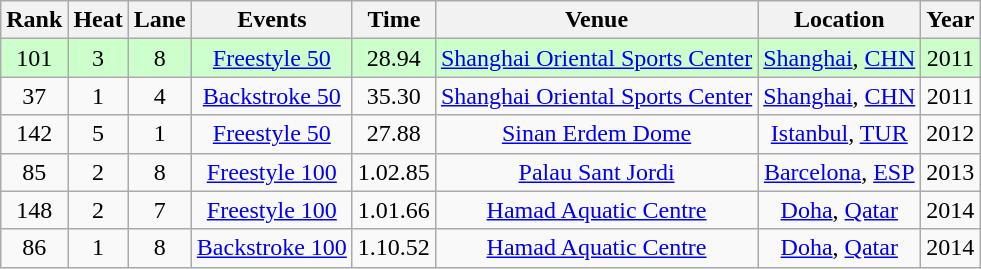<table class="wikitable sortable" style="text-align:center">
<tr>
<th>Rank</th>
<th>Heat</th>
<th>Lane</th>
<th>Events</th>
<th>Time</th>
<th>Venue</th>
<th>Location</th>
<th>Year</th>
</tr>
<tr bgcolor=ccffcc>
<td>101</td>
<td>3</td>
<td>8</td>
<td align=center><a href='#'>Freestyle 50</a></td>
<td>28.94</td>
<td><a href='#'>Shanghai Oriental Sports Center</a></td>
<td><a href='#'>Shanghai</a>, <a href='#'>CHN</a></td>
<td>2011</td>
</tr>
<tr>
<td>37</td>
<td>1</td>
<td>4</td>
<td align=center><a href='#'>Backstroke 50</a></td>
<td>35.30</td>
<td><a href='#'>Shanghai Oriental Sports Center</a></td>
<td><a href='#'>Shanghai</a>, <a href='#'>CHN</a></td>
<td>2011</td>
</tr>
<tr>
<td>142</td>
<td>5</td>
<td>1</td>
<td align=center><a href='#'>Freestyle 50</a></td>
<td>27.88</td>
<td><a href='#'>Sinan Erdem Dome</a></td>
<td><a href='#'>Istanbul</a>, <a href='#'>TUR</a></td>
<td>2012</td>
</tr>
<tr>
<td>85</td>
<td>2</td>
<td>8</td>
<td align=center><a href='#'>Freestyle 100</a></td>
<td>1.02.85</td>
<td><a href='#'>Palau Sant Jordi</a></td>
<td><a href='#'>Barcelona</a>, <a href='#'>ESP</a></td>
<td>2013</td>
</tr>
<tr>
<td>148</td>
<td>2</td>
<td>7</td>
<td align=center><a href='#'>Freestyle 100</a></td>
<td>1.01.66</td>
<td><a href='#'>Hamad Aquatic Centre</a></td>
<td><a href='#'>Doha</a>, <a href='#'>Qatar</a></td>
<td>2014</td>
</tr>
<tr>
<td>86</td>
<td>1</td>
<td>8</td>
<td align=center><a href='#'>Backstroke 100</a></td>
<td>1.10.52</td>
<td><a href='#'>Hamad Aquatic Centre</a></td>
<td><a href='#'>Doha</a>, <a href='#'>Qatar</a></td>
<td>2014</td>
</tr>
</table>
